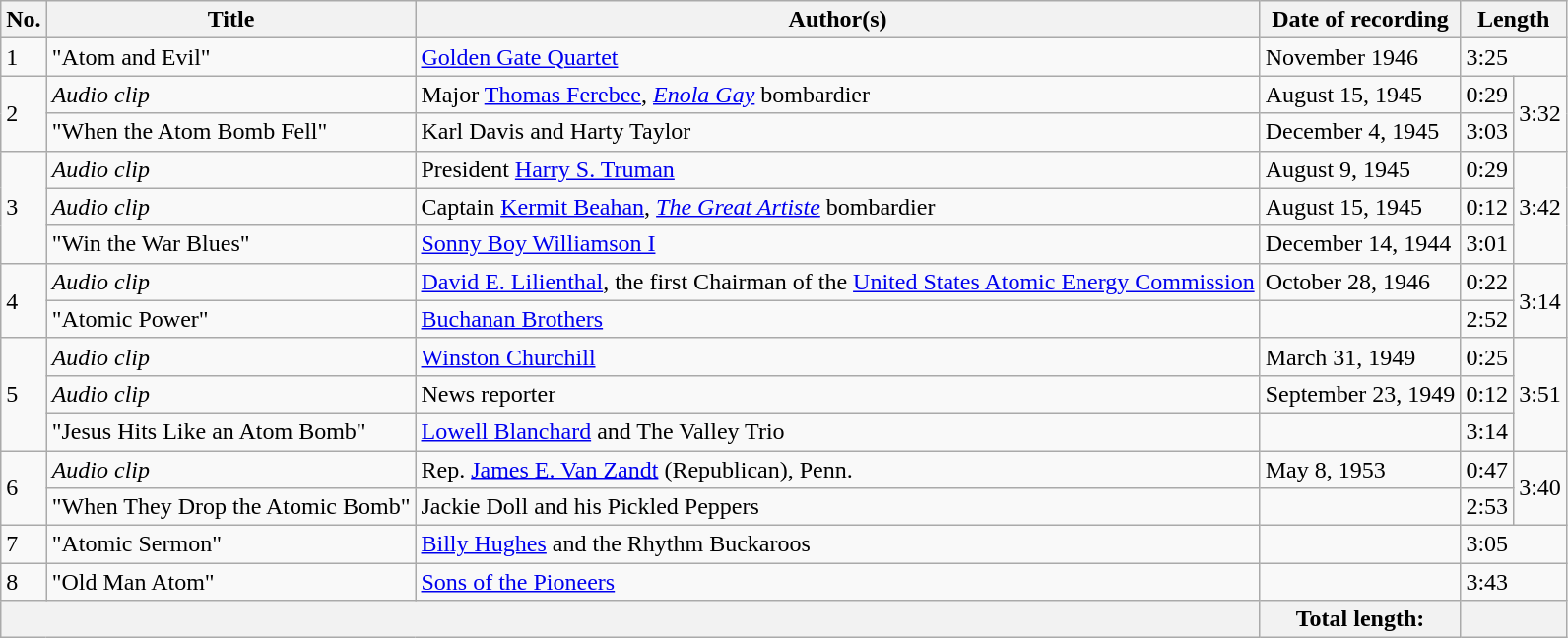<table class="wikitable sortable">
<tr>
<th>No.</th>
<th>Title</th>
<th>Author(s)</th>
<th>Date of recording</th>
<th colspan="2">Length</th>
</tr>
<tr>
<td>1</td>
<td>"Atom and Evil"</td>
<td><a href='#'>Golden Gate Quartet</a></td>
<td>November 1946</td>
<td colspan="2">3:25</td>
</tr>
<tr>
<td rowspan="2">2</td>
<td><em>Audio clip</em></td>
<td>Major <a href='#'>Thomas Ferebee</a>, <em><a href='#'>Enola Gay</a></em> bombardier</td>
<td>August 15, 1945</td>
<td>0:29</td>
<td rowspan="2">3:32</td>
</tr>
<tr>
<td>"When the Atom Bomb Fell"</td>
<td>Karl Davis and Harty Taylor</td>
<td>December 4, 1945</td>
<td>3:03</td>
</tr>
<tr>
<td rowspan="3">3</td>
<td><em>Audio clip</em></td>
<td>President <a href='#'>Harry S. Truman</a></td>
<td>August 9, 1945</td>
<td>0:29</td>
<td rowspan="3">3:42</td>
</tr>
<tr>
<td><em>Audio clip</em></td>
<td>Captain <a href='#'>Kermit Beahan</a>, <em><a href='#'>The Great Artiste</a></em> bombardier</td>
<td>August 15, 1945</td>
<td>0:12</td>
</tr>
<tr>
<td>"Win the War Blues"</td>
<td><a href='#'>Sonny Boy Williamson I</a></td>
<td>December 14, 1944</td>
<td>3:01</td>
</tr>
<tr>
<td rowspan="2">4</td>
<td><em>Audio clip</em></td>
<td><a href='#'>David E. Lilienthal</a>, the first Chairman of the <a href='#'>United States Atomic Energy Commission</a></td>
<td>October 28, 1946</td>
<td>0:22</td>
<td rowspan="2">3:14</td>
</tr>
<tr>
<td>"Atomic Power"</td>
<td><a href='#'>Buchanan Brothers</a></td>
<td></td>
<td>2:52</td>
</tr>
<tr>
<td rowspan="3">5</td>
<td><em>Audio clip</em></td>
<td><a href='#'>Winston Churchill</a></td>
<td>March 31, 1949</td>
<td>0:25</td>
<td rowspan="3">3:51</td>
</tr>
<tr>
<td><em>Audio clip</em></td>
<td>News reporter</td>
<td>September 23, 1949</td>
<td>0:12</td>
</tr>
<tr>
<td>"Jesus Hits Like an Atom Bomb"</td>
<td><a href='#'>Lowell Blanchard</a> and The Valley Trio</td>
<td></td>
<td>3:14</td>
</tr>
<tr>
<td rowspan="2">6</td>
<td><em>Audio clip</em></td>
<td>Rep. <a href='#'>James E. Van Zandt</a> (Republican), Penn.</td>
<td>May 8, 1953</td>
<td>0:47</td>
<td rowspan="2">3:40</td>
</tr>
<tr>
<td>"When They Drop the Atomic Bomb"</td>
<td>Jackie Doll and his Pickled Peppers</td>
<td></td>
<td>2:53</td>
</tr>
<tr>
<td>7</td>
<td>"Atomic Sermon"</td>
<td><a href='#'>Billy Hughes</a> and the Rhythm Buckaroos</td>
<td></td>
<td colspan="2">3:05</td>
</tr>
<tr>
<td>8</td>
<td>"Old Man Atom"</td>
<td><a href='#'>Sons of the Pioneers</a></td>
<td></td>
<td colspan="2">3:43</td>
</tr>
<tr>
<th colspan="3"></th>
<th>Total length:</th>
<th colspan="2"></th>
</tr>
</table>
